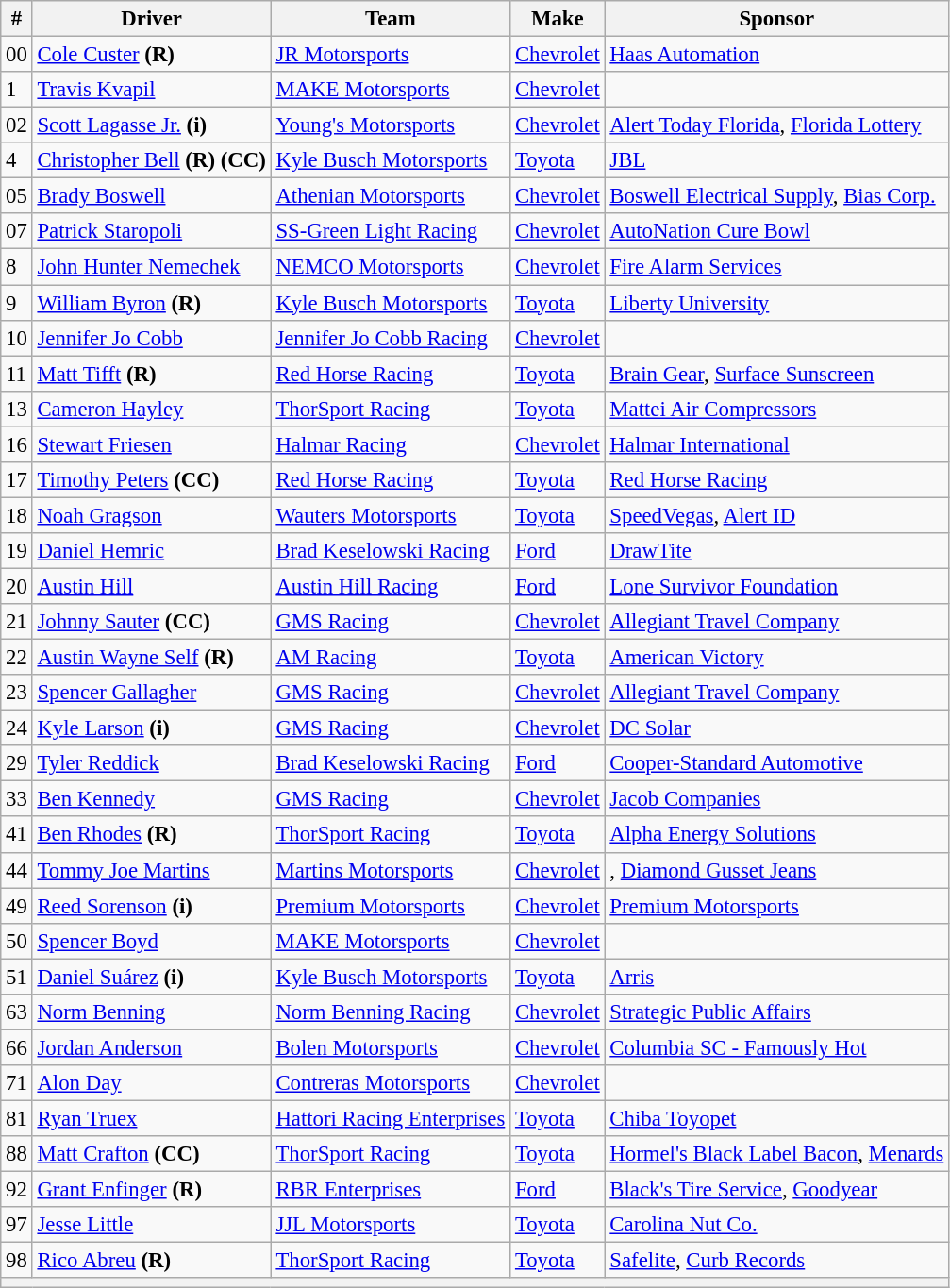<table class="wikitable" style="font-size:95%">
<tr>
<th>#</th>
<th>Driver</th>
<th>Team</th>
<th>Make</th>
<th>Sponsor</th>
</tr>
<tr>
<td>00</td>
<td><a href='#'>Cole Custer</a> <strong>(R)</strong></td>
<td><a href='#'>JR Motorsports</a></td>
<td><a href='#'>Chevrolet</a></td>
<td><a href='#'>Haas Automation</a></td>
</tr>
<tr>
<td>1</td>
<td><a href='#'>Travis Kvapil</a></td>
<td><a href='#'>MAKE Motorsports</a></td>
<td><a href='#'>Chevrolet</a></td>
<td></td>
</tr>
<tr>
<td>02</td>
<td><a href='#'>Scott Lagasse Jr.</a> <strong>(i)</strong></td>
<td><a href='#'>Young's Motorsports</a></td>
<td><a href='#'>Chevrolet</a></td>
<td><a href='#'>Alert Today Florida</a>, <a href='#'>Florida Lottery</a></td>
</tr>
<tr>
<td>4</td>
<td><a href='#'>Christopher Bell</a> <strong>(R)</strong> <strong>(CC)</strong></td>
<td><a href='#'>Kyle Busch Motorsports</a></td>
<td><a href='#'>Toyota</a></td>
<td><a href='#'>JBL</a></td>
</tr>
<tr>
<td>05</td>
<td><a href='#'>Brady Boswell</a></td>
<td><a href='#'>Athenian Motorsports</a></td>
<td><a href='#'>Chevrolet</a></td>
<td><a href='#'>Boswell Electrical Supply</a>, <a href='#'>Bias Corp.</a></td>
</tr>
<tr>
<td>07</td>
<td><a href='#'>Patrick Staropoli</a></td>
<td><a href='#'>SS-Green Light Racing</a></td>
<td><a href='#'>Chevrolet</a></td>
<td><a href='#'>AutoNation Cure Bowl</a></td>
</tr>
<tr>
<td>8</td>
<td><a href='#'>John Hunter Nemechek</a></td>
<td><a href='#'>NEMCO Motorsports</a></td>
<td><a href='#'>Chevrolet</a></td>
<td><a href='#'>Fire Alarm Services</a></td>
</tr>
<tr>
<td>9</td>
<td><a href='#'>William Byron</a> <strong>(R)</strong></td>
<td><a href='#'>Kyle Busch Motorsports</a></td>
<td><a href='#'>Toyota</a></td>
<td><a href='#'>Liberty University</a></td>
</tr>
<tr>
<td>10</td>
<td><a href='#'>Jennifer Jo Cobb</a></td>
<td><a href='#'>Jennifer Jo Cobb Racing</a></td>
<td><a href='#'>Chevrolet</a></td>
<td></td>
</tr>
<tr>
<td>11</td>
<td><a href='#'>Matt Tifft</a> <strong>(R)</strong></td>
<td><a href='#'>Red Horse Racing</a></td>
<td><a href='#'>Toyota</a></td>
<td><a href='#'>Brain Gear</a>, <a href='#'>Surface Sunscreen</a></td>
</tr>
<tr>
<td>13</td>
<td><a href='#'>Cameron Hayley</a></td>
<td><a href='#'>ThorSport Racing</a></td>
<td><a href='#'>Toyota</a></td>
<td><a href='#'>Mattei Air Compressors</a></td>
</tr>
<tr>
<td>16</td>
<td><a href='#'>Stewart Friesen</a></td>
<td><a href='#'>Halmar Racing</a></td>
<td><a href='#'>Chevrolet</a></td>
<td><a href='#'>Halmar International</a></td>
</tr>
<tr>
<td>17</td>
<td><a href='#'>Timothy Peters</a> <strong>(CC)</strong></td>
<td><a href='#'>Red Horse Racing</a></td>
<td><a href='#'>Toyota</a></td>
<td><a href='#'>Red Horse Racing</a></td>
</tr>
<tr>
<td>18</td>
<td><a href='#'>Noah Gragson</a></td>
<td><a href='#'>Wauters Motorsports</a></td>
<td><a href='#'>Toyota</a></td>
<td><a href='#'>SpeedVegas</a>, <a href='#'>Alert ID</a></td>
</tr>
<tr>
<td>19</td>
<td><a href='#'>Daniel Hemric</a></td>
<td><a href='#'>Brad Keselowski Racing</a></td>
<td><a href='#'>Ford</a></td>
<td><a href='#'>DrawTite</a></td>
</tr>
<tr>
<td>20</td>
<td><a href='#'>Austin Hill</a></td>
<td><a href='#'>Austin Hill Racing</a></td>
<td><a href='#'>Ford</a></td>
<td><a href='#'>Lone Survivor Foundation</a></td>
</tr>
<tr>
<td>21</td>
<td><a href='#'>Johnny Sauter</a> <strong>(CC)</strong></td>
<td><a href='#'>GMS Racing</a></td>
<td><a href='#'>Chevrolet</a></td>
<td><a href='#'>Allegiant Travel Company</a></td>
</tr>
<tr>
<td>22</td>
<td><a href='#'>Austin Wayne Self</a> <strong>(R)</strong></td>
<td><a href='#'>AM Racing</a></td>
<td><a href='#'>Toyota</a></td>
<td><a href='#'>American Victory</a></td>
</tr>
<tr>
<td>23</td>
<td><a href='#'>Spencer Gallagher</a></td>
<td><a href='#'>GMS Racing</a></td>
<td><a href='#'>Chevrolet</a></td>
<td><a href='#'>Allegiant Travel Company</a></td>
</tr>
<tr>
<td>24</td>
<td><a href='#'>Kyle Larson</a> <strong>(i)</strong></td>
<td><a href='#'>GMS Racing</a></td>
<td><a href='#'>Chevrolet</a></td>
<td><a href='#'>DC Solar</a></td>
</tr>
<tr>
<td>29</td>
<td><a href='#'>Tyler Reddick</a></td>
<td><a href='#'>Brad Keselowski Racing</a></td>
<td><a href='#'>Ford</a></td>
<td><a href='#'>Cooper-Standard Automotive</a></td>
</tr>
<tr>
<td>33</td>
<td><a href='#'>Ben Kennedy</a></td>
<td><a href='#'>GMS Racing</a></td>
<td><a href='#'>Chevrolet</a></td>
<td><a href='#'>Jacob Companies</a></td>
</tr>
<tr>
<td>41</td>
<td><a href='#'>Ben Rhodes</a> <strong>(R)</strong></td>
<td><a href='#'>ThorSport Racing</a></td>
<td><a href='#'>Toyota</a></td>
<td><a href='#'>Alpha Energy Solutions</a></td>
</tr>
<tr>
<td>44</td>
<td><a href='#'>Tommy Joe Martins</a></td>
<td><a href='#'>Martins Motorsports</a></td>
<td><a href='#'>Chevrolet</a></td>
<td>, <a href='#'>Diamond Gusset Jeans</a></td>
</tr>
<tr>
<td>49</td>
<td><a href='#'>Reed Sorenson</a> <strong>(i)</strong></td>
<td><a href='#'>Premium Motorsports</a></td>
<td><a href='#'>Chevrolet</a></td>
<td><a href='#'>Premium Motorsports</a></td>
</tr>
<tr>
<td>50</td>
<td><a href='#'>Spencer Boyd</a></td>
<td><a href='#'>MAKE Motorsports</a></td>
<td><a href='#'>Chevrolet</a></td>
<td></td>
</tr>
<tr>
<td>51</td>
<td><a href='#'>Daniel Suárez</a> <strong>(i)</strong></td>
<td><a href='#'>Kyle Busch Motorsports</a></td>
<td><a href='#'>Toyota</a></td>
<td><a href='#'>Arris</a></td>
</tr>
<tr>
<td>63</td>
<td><a href='#'>Norm Benning</a></td>
<td><a href='#'>Norm Benning Racing</a></td>
<td><a href='#'>Chevrolet</a></td>
<td><a href='#'>Strategic Public Affairs</a></td>
</tr>
<tr>
<td>66</td>
<td><a href='#'>Jordan Anderson</a></td>
<td><a href='#'>Bolen Motorsports</a></td>
<td><a href='#'>Chevrolet</a></td>
<td><a href='#'>Columbia SC - Famously Hot</a></td>
</tr>
<tr>
<td>71</td>
<td><a href='#'>Alon Day</a></td>
<td><a href='#'>Contreras Motorsports</a></td>
<td><a href='#'>Chevrolet</a></td>
<td></td>
</tr>
<tr>
<td>81</td>
<td><a href='#'>Ryan Truex</a></td>
<td><a href='#'>Hattori Racing Enterprises</a></td>
<td><a href='#'>Toyota</a></td>
<td><a href='#'>Chiba Toyopet</a></td>
</tr>
<tr>
<td>88</td>
<td><a href='#'>Matt Crafton</a> <strong>(CC)</strong></td>
<td><a href='#'>ThorSport Racing</a></td>
<td><a href='#'>Toyota</a></td>
<td><a href='#'>Hormel's Black Label Bacon</a>, <a href='#'>Menards</a></td>
</tr>
<tr>
<td>92</td>
<td><a href='#'>Grant Enfinger</a> <strong>(R)</strong></td>
<td><a href='#'>RBR Enterprises</a></td>
<td><a href='#'>Ford</a></td>
<td><a href='#'>Black's Tire Service</a>, <a href='#'>Goodyear</a></td>
</tr>
<tr>
<td>97</td>
<td><a href='#'>Jesse Little</a></td>
<td><a href='#'>JJL Motorsports</a></td>
<td><a href='#'>Toyota</a></td>
<td><a href='#'>Carolina Nut Co.</a></td>
</tr>
<tr>
<td>98</td>
<td><a href='#'>Rico Abreu</a> <strong>(R)</strong></td>
<td><a href='#'>ThorSport Racing</a></td>
<td><a href='#'>Toyota</a></td>
<td><a href='#'>Safelite</a>, <a href='#'>Curb Records</a></td>
</tr>
<tr>
<th colspan="5"></th>
</tr>
</table>
